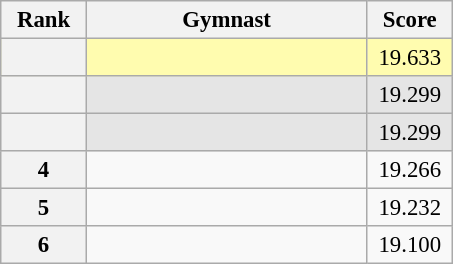<table class="wikitable sortable" style="text-align:center; font-size:95%">
<tr>
<th scope="col" style="width:50px;">Rank</th>
<th scope="col" style="width:180px;">Gymnast</th>
<th scope="col" style="width:50px;">Score</th>
</tr>
<tr style="background:#fffcaf;">
<th scope=row style="text-align:center"></th>
<td style="text-align:left;"></td>
<td>19.633</td>
</tr>
<tr style="background:#e5e5e5;">
<th scope=row style="text-align:center"></th>
<td style="text-align:left;"></td>
<td>19.299</td>
</tr>
<tr style="background:#e5e5e5;">
<th scope=row style="text-align:center"></th>
<td style="text-align:left;"></td>
<td>19.299</td>
</tr>
<tr>
<th scope=row style="text-align:center">4</th>
<td style="text-align:left;"></td>
<td>19.266</td>
</tr>
<tr>
<th scope=row style="text-align:center">5</th>
<td style="text-align:left;"></td>
<td>19.232</td>
</tr>
<tr>
<th scope=row style="text-align:center">6</th>
<td style="text-align:left;"></td>
<td>19.100</td>
</tr>
</table>
